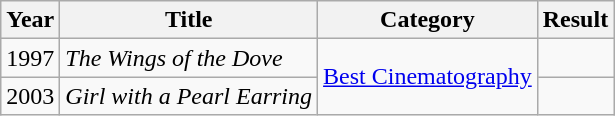<table class="wikitable">
<tr>
<th>Year</th>
<th>Title</th>
<th>Category</th>
<th>Result</th>
</tr>
<tr>
<td>1997</td>
<td><em>The Wings of the Dove</em></td>
<td rowspan=2><a href='#'>Best Cinematography</a></td>
<td></td>
</tr>
<tr>
<td>2003</td>
<td><em>Girl with a Pearl Earring</em></td>
<td></td>
</tr>
</table>
